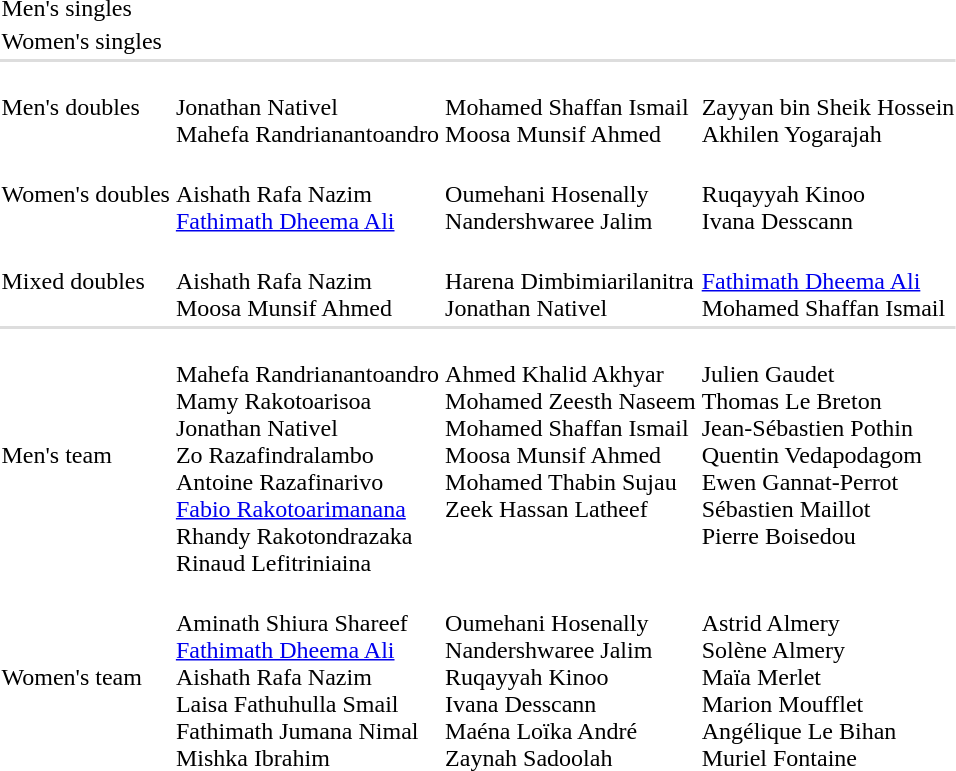<table>
<tr>
<td>Men's singles</td>
<td></td>
<td></td>
<td></td>
</tr>
<tr>
<td>Women's singles</td>
<td></td>
<td></td>
<td></td>
</tr>
<tr bgcolor=#dddddd>
<td colspan=4></td>
</tr>
<tr>
<td>Men's doubles</td>
<td nowrap><br>Jonathan Nativel<br>Mahefa Randrianantoandro</td>
<td><br>Mohamed Shaffan Ismail<br>Moosa Munsif Ahmed</td>
<td nowrap><br>Zayyan bin Sheik Hossein<br>Akhilen Yogarajah</td>
</tr>
<tr>
<td>Women's doubles</td>
<td><br>Aishath Rafa Nazim<br><a href='#'>Fathimath Dheema Ali</a></td>
<td><br>Oumehani Hosenally<br>Nandershwaree Jalim</td>
<td><br>Ruqayyah Kinoo<br>Ivana Desscann</td>
</tr>
<tr>
<td>Mixed doubles</td>
<td><br>Aishath Rafa Nazim<br>Moosa Munsif Ahmed</td>
<td><br>Harena Dimbimiarilanitra<br>Jonathan Nativel</td>
<td><br><a href='#'>Fathimath Dheema Ali</a><br>Mohamed Shaffan Ismail</td>
</tr>
<tr bgcolor=#dddddd>
<td colspan=4></td>
</tr>
<tr>
<td>Men's team</td>
<td><br>Mahefa Randrianantoandro<br>Mamy Rakotoarisoa<br>Jonathan Nativel<br>Zo Razafindralambo<br>Antoine Razafinarivo<br><a href='#'>Fabio Rakotoarimanana</a><br>Rhandy Rakotondrazaka<br>Rinaud Lefitriniaina</td>
<td valign=top nowrap><br>Ahmed Khalid Akhyar<br>Mohamed Zeesth Naseem<br>Mohamed Shaffan Ismail<br>Moosa Munsif Ahmed<br>Mohamed Thabin Sujau<br>Zeek Hassan Latheef</td>
<td valign=top><br>Julien Gaudet<br>Thomas Le Breton<br>Jean-Sébastien Pothin<br>Quentin Vedapodagom<br>Ewen Gannat-Perrot<br>Sébastien Maillot<br>Pierre Boisedou</td>
</tr>
<tr>
<td>Women's team</td>
<td><br>Aminath Shiura Shareef<br><a href='#'>Fathimath Dheema Ali</a><br>Aishath Rafa Nazim<br>Laisa Fathuhulla Smail<br>Fathimath Jumana Nimal<br>Mishka Ibrahim</td>
<td valign=top><br>Oumehani Hosenally<br>Nandershwaree Jalim<br>Ruqayyah Kinoo<br>Ivana Desscann<br>Maéna Loïka André<br>Zaynah Sadoolah</td>
<td><br>Astrid Almery<br>Solène Almery<br>Maïa Merlet<br>Marion Moufflet<br>Angélique Le Bihan<br>Muriel Fontaine</td>
</tr>
</table>
